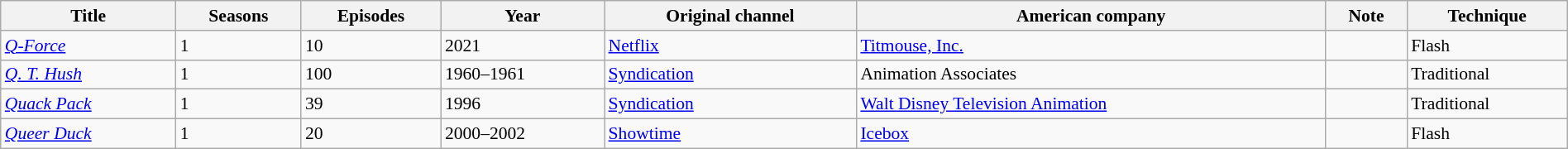<table class="wikitable sortable" style="text-align: left; font-size:90%; width:100%;">
<tr>
<th>Title</th>
<th>Seasons</th>
<th>Episodes</th>
<th>Year</th>
<th>Original channel</th>
<th>American company</th>
<th>Note</th>
<th>Technique</th>
</tr>
<tr>
<td><em><a href='#'>Q-Force</a></em></td>
<td>1</td>
<td>10</td>
<td>2021</td>
<td><a href='#'>Netflix</a></td>
<td><a href='#'>Titmouse, Inc.</a></td>
<td></td>
<td>Flash</td>
</tr>
<tr>
<td><em><a href='#'>Q. T. Hush</a></em></td>
<td>1</td>
<td>100</td>
<td>1960–1961</td>
<td><a href='#'>Syndication</a></td>
<td>Animation Associates</td>
<td></td>
<td>Traditional</td>
</tr>
<tr>
<td><em><a href='#'>Quack Pack</a></em></td>
<td>1</td>
<td>39</td>
<td>1996</td>
<td><a href='#'>Syndication</a></td>
<td><a href='#'>Walt Disney Television Animation</a></td>
<td></td>
<td>Traditional</td>
</tr>
<tr>
<td><em><a href='#'>Queer Duck</a></em></td>
<td>1</td>
<td>20</td>
<td>2000–2002</td>
<td><a href='#'>Showtime</a></td>
<td><a href='#'>Icebox</a></td>
<td></td>
<td>Flash</td>
</tr>
</table>
